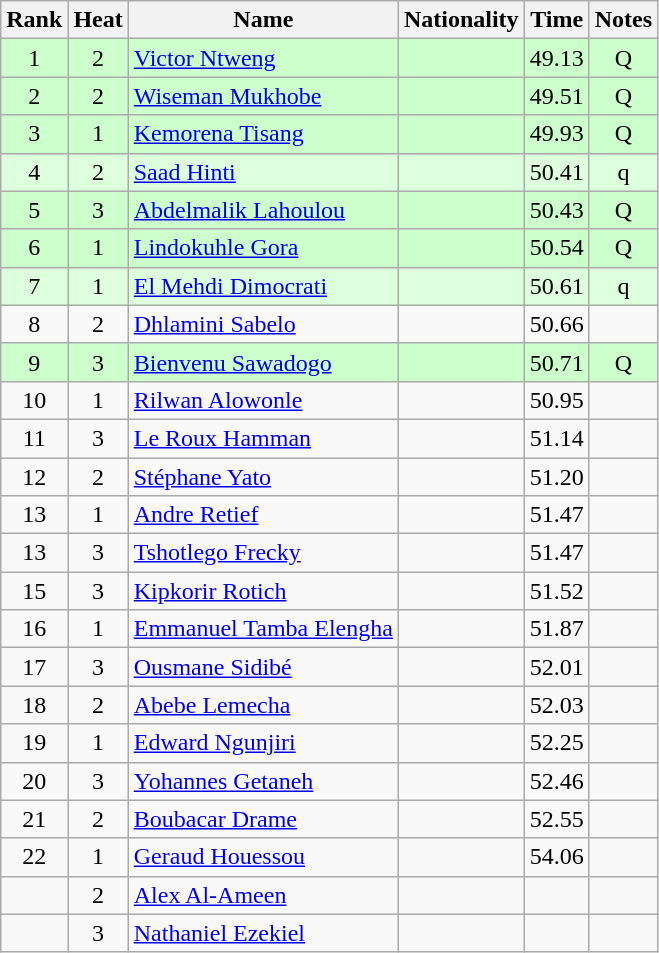<table class="wikitable sortable" style="text-align:center">
<tr>
<th>Rank</th>
<th>Heat</th>
<th>Name</th>
<th>Nationality</th>
<th>Time</th>
<th>Notes</th>
</tr>
<tr bgcolor=ccffcc>
<td>1</td>
<td>2</td>
<td align=left><a href='#'>Victor Ntweng</a></td>
<td align=left></td>
<td>49.13</td>
<td>Q</td>
</tr>
<tr bgcolor=ccffcc>
<td>2</td>
<td>2</td>
<td align=left><a href='#'>Wiseman Mukhobe</a></td>
<td align=left></td>
<td>49.51</td>
<td>Q</td>
</tr>
<tr bgcolor=ccffcc>
<td>3</td>
<td>1</td>
<td align=left><a href='#'>Kemorena Tisang</a></td>
<td align=left></td>
<td>49.93</td>
<td>Q</td>
</tr>
<tr bgcolor=ddffdd>
<td>4</td>
<td>2</td>
<td align=left><a href='#'>Saad Hinti</a></td>
<td align=left></td>
<td>50.41</td>
<td>q</td>
</tr>
<tr bgcolor=ccffcc>
<td>5</td>
<td>3</td>
<td align=left><a href='#'>Abdelmalik Lahoulou</a></td>
<td align=left></td>
<td>50.43</td>
<td>Q</td>
</tr>
<tr bgcolor=ccffcc>
<td>6</td>
<td>1</td>
<td align=left><a href='#'>Lindokuhle Gora</a></td>
<td align=left></td>
<td>50.54</td>
<td>Q</td>
</tr>
<tr bgcolor=ddffdd>
<td>7</td>
<td>1</td>
<td align=left><a href='#'>El Mehdi Dimocrati</a></td>
<td align=left></td>
<td>50.61</td>
<td>q</td>
</tr>
<tr>
<td>8</td>
<td>2</td>
<td align=left><a href='#'>Dhlamini Sabelo</a></td>
<td align=left></td>
<td>50.66</td>
<td></td>
</tr>
<tr bgcolor=ccffcc>
<td>9</td>
<td>3</td>
<td align=left><a href='#'>Bienvenu Sawadogo</a></td>
<td align=left></td>
<td>50.71</td>
<td>Q</td>
</tr>
<tr>
<td>10</td>
<td>1</td>
<td align=left><a href='#'>Rilwan Alowonle</a></td>
<td align=left></td>
<td>50.95</td>
<td></td>
</tr>
<tr>
<td>11</td>
<td>3</td>
<td align=left><a href='#'>Le Roux Hamman</a></td>
<td align=left></td>
<td>51.14</td>
<td></td>
</tr>
<tr>
<td>12</td>
<td>2</td>
<td align=left><a href='#'>Stéphane Yato</a></td>
<td align=left></td>
<td>51.20</td>
<td></td>
</tr>
<tr>
<td>13</td>
<td>1</td>
<td align=left><a href='#'>Andre Retief</a></td>
<td align=left></td>
<td>51.47</td>
<td></td>
</tr>
<tr>
<td>13</td>
<td>3</td>
<td align=left><a href='#'>Tshotlego Frecky</a></td>
<td align=left></td>
<td>51.47</td>
<td></td>
</tr>
<tr>
<td>15</td>
<td>3</td>
<td align=left><a href='#'>Kipkorir Rotich</a></td>
<td align=left></td>
<td>51.52</td>
<td></td>
</tr>
<tr>
<td>16</td>
<td>1</td>
<td align=left><a href='#'>Emmanuel Tamba Elengha</a></td>
<td align=left></td>
<td>51.87</td>
<td></td>
</tr>
<tr>
<td>17</td>
<td>3</td>
<td align=left><a href='#'>Ousmane Sidibé</a></td>
<td align=left></td>
<td>52.01</td>
<td></td>
</tr>
<tr>
<td>18</td>
<td>2</td>
<td align=left><a href='#'>Abebe Lemecha</a></td>
<td align=left></td>
<td>52.03</td>
<td></td>
</tr>
<tr>
<td>19</td>
<td>1</td>
<td align=left><a href='#'>Edward Ngunjiri</a></td>
<td align=left></td>
<td>52.25</td>
<td></td>
</tr>
<tr>
<td>20</td>
<td>3</td>
<td align=left><a href='#'>Yohannes Getaneh</a></td>
<td align=left></td>
<td>52.46</td>
<td></td>
</tr>
<tr>
<td>21</td>
<td>2</td>
<td align=left><a href='#'>Boubacar Drame</a></td>
<td align=left></td>
<td>52.55</td>
<td></td>
</tr>
<tr>
<td>22</td>
<td>1</td>
<td align=left><a href='#'>Geraud Houessou</a></td>
<td align=left></td>
<td>54.06</td>
<td></td>
</tr>
<tr>
<td></td>
<td>2</td>
<td align="left"><a href='#'>Alex Al-Ameen</a></td>
<td align=left></td>
<td></td>
<td></td>
</tr>
<tr>
<td></td>
<td>3</td>
<td align="left"><a href='#'>Nathaniel Ezekiel</a></td>
<td align=left></td>
<td></td>
<td></td>
</tr>
</table>
